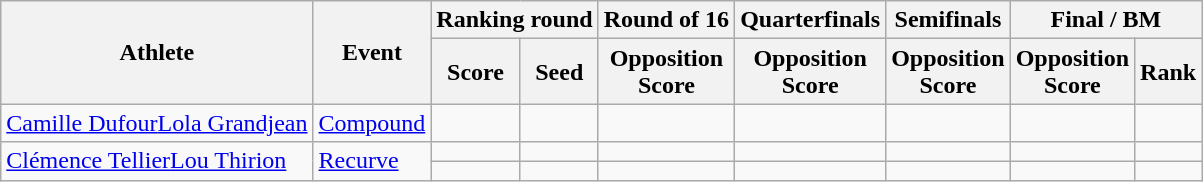<table class="wikitable">
<tr>
<th rowspan="2">Athlete</th>
<th rowspan="2">Event</th>
<th colspan="2">Ranking round</th>
<th>Round of 16</th>
<th>Quarterfinals</th>
<th>Semifinals</th>
<th colspan="2">Final / <abbr>BM</abbr></th>
</tr>
<tr>
<th>Score</th>
<th>Seed</th>
<th>Opposition<br>Score</th>
<th>Opposition<br>Score</th>
<th>Opposition<br>Score</th>
<th>Opposition<br>Score</th>
<th>Rank</th>
</tr>
<tr>
<td><a href='#'>Camille Dufour</a><a href='#'>Lola Grandjean</a></td>
<td><a href='#'>Compound</a></td>
<td></td>
<td></td>
<td></td>
<td></td>
<td></td>
<td></td>
<td></td>
</tr>
<tr>
<td rowspan="2"><a href='#'>Clémence Tellier</a><a href='#'>Lou Thirion</a></td>
<td rowspan="2"><a href='#'>Recurve</a></td>
<td></td>
<td></td>
<td></td>
<td></td>
<td></td>
<td></td>
<td></td>
</tr>
<tr>
<td></td>
<td></td>
<td></td>
<td></td>
<td></td>
<td></td>
<td></td>
</tr>
</table>
